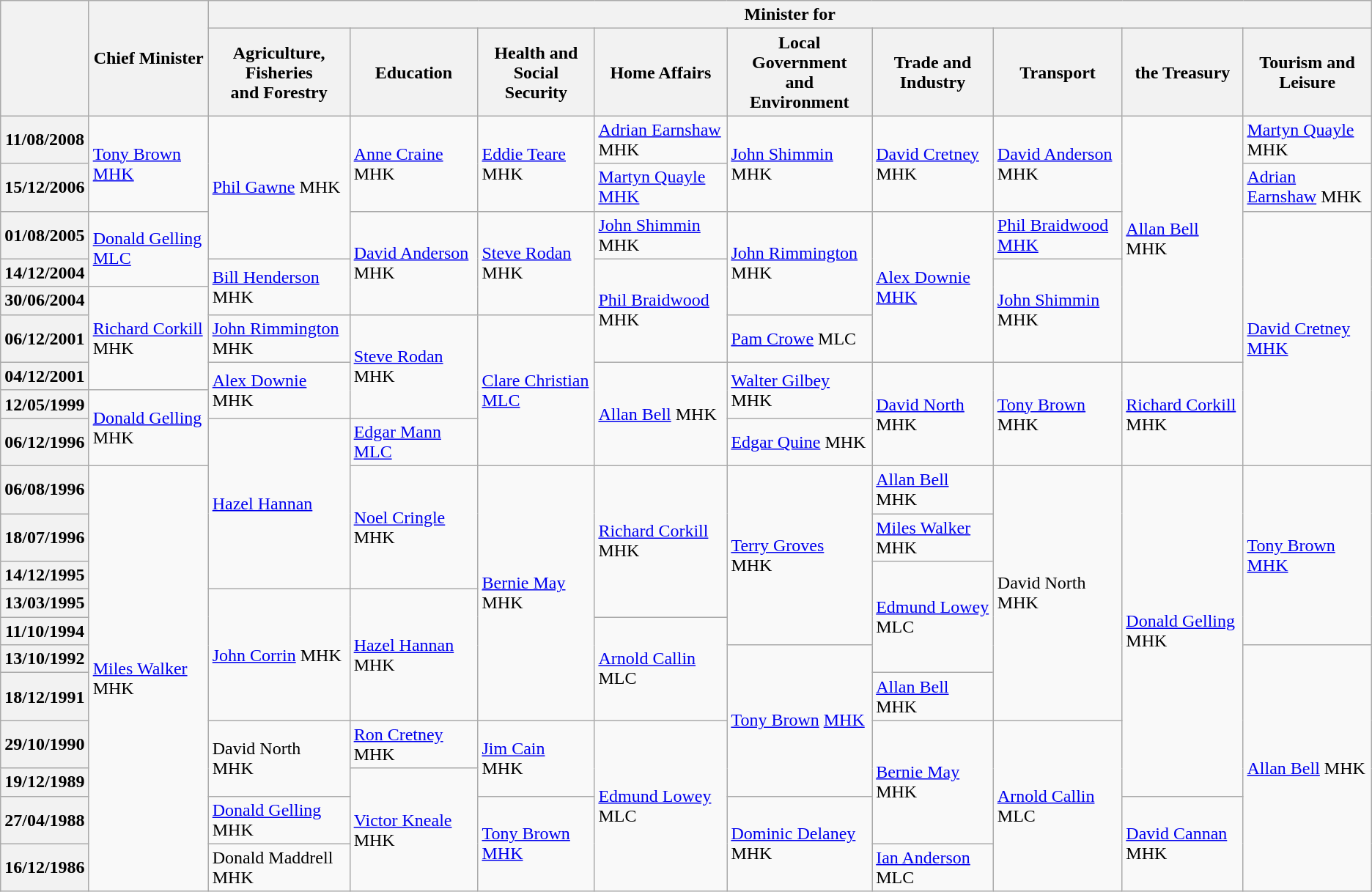<table class="wikitable">
<tr>
<th rowspan="2"></th>
<th rowspan="2">Chief Minister</th>
<th colspan="9">Minister for</th>
</tr>
<tr>
<th>Agriculture,<br>Fisheries<br>and Forestry</th>
<th>Education</th>
<th>Health and<br>Social<br>Security</th>
<th>Home Affairs</th>
<th>Local<br>Government<br>and<br>Environment</th>
<th>Trade and<br>Industry</th>
<th>Transport</th>
<th>the Treasury</th>
<th>Tourism and<br>Leisure</th>
</tr>
<tr>
<th>11/08/2008</th>
<td rowspan="2"><a href='#'>Tony Brown</a> <a href='#'>MHK</a></td>
<td rowspan="3"><a href='#'>Phil Gawne</a> MHK</td>
<td rowspan="2"><a href='#'>Anne Craine</a> MHK</td>
<td rowspan="2"><a href='#'>Eddie Teare</a> MHK</td>
<td><a href='#'>Adrian Earnshaw</a> MHK</td>
<td rowspan="2"><a href='#'>John Shimmin</a> MHK</td>
<td rowspan="2"><a href='#'>David Cretney</a> MHK</td>
<td rowspan="2"><a href='#'>David Anderson</a> MHK</td>
<td rowspan="6"><a href='#'>Allan Bell</a> MHK</td>
<td><a href='#'>Martyn Quayle</a> MHK</td>
</tr>
<tr>
<th>15/12/2006</th>
<td><a href='#'>Martyn Quayle</a> <a href='#'>MHK</a></td>
<td><a href='#'>Adrian Earnshaw</a> MHK</td>
</tr>
<tr>
<th>01/08/2005</th>
<td rowspan="2"><a href='#'>Donald Gelling</a> <a href='#'>MLC</a></td>
<td rowspan="3"><a href='#'>David Anderson</a> MHK</td>
<td rowspan="3"><a href='#'>Steve Rodan</a> MHK</td>
<td><a href='#'>John Shimmin</a> MHK</td>
<td rowspan="3"><a href='#'>John Rimmington</a> MHK</td>
<td rowspan="4"><a href='#'>Alex Downie</a> <a href='#'>MHK</a></td>
<td><a href='#'>Phil Braidwood</a> <a href='#'>MHK</a></td>
<td rowspan="7"><a href='#'>David Cretney</a> <a href='#'>MHK</a></td>
</tr>
<tr>
<th>14/12/2004</th>
<td rowspan="2"><a href='#'>Bill Henderson</a> MHK</td>
<td rowspan="3"><a href='#'>Phil Braidwood</a> MHK</td>
<td rowspan="3"><a href='#'>John Shimmin</a> MHK</td>
</tr>
<tr>
<th>30/06/2004</th>
<td rowspan="3"><a href='#'>Richard Corkill</a> MHK</td>
</tr>
<tr>
<th>06/12/2001</th>
<td><a href='#'>John Rimmington</a> MHK</td>
<td rowspan="3"><a href='#'>Steve Rodan</a> MHK</td>
<td rowspan="4"><a href='#'>Clare Christian</a> <a href='#'>MLC</a></td>
<td><a href='#'>Pam Crowe</a> MLC</td>
</tr>
<tr>
<th>04/12/2001</th>
<td rowspan="2"><a href='#'>Alex Downie</a> MHK</td>
<td rowspan="3"><a href='#'>Allan Bell</a> MHK</td>
<td rowspan="2"><a href='#'>Walter Gilbey</a> MHK</td>
<td rowspan="3"><a href='#'>David North</a> MHK</td>
<td rowspan="3"><a href='#'>Tony Brown</a> MHK</td>
<td rowspan="3"><a href='#'>Richard Corkill</a> MHK</td>
</tr>
<tr>
<th>12/05/1999</th>
<td rowspan="2"><a href='#'>Donald Gelling</a> MHK</td>
</tr>
<tr>
<th>06/12/1996</th>
<td rowspan="4"><a href='#'>Hazel Hannan</a></td>
<td><a href='#'>Edgar Mann</a> <a href='#'>MLC</a></td>
<td><a href='#'>Edgar Quine</a> MHK</td>
</tr>
<tr>
<th>06/08/1996</th>
<td rowspan="11"><a href='#'>Miles Walker</a> MHK</td>
<td rowspan="3"><a href='#'>Noel Cringle</a> MHK</td>
<td rowspan="7"><a href='#'>Bernie May</a> MHK</td>
<td rowspan="4"><a href='#'>Richard Corkill</a> MHK</td>
<td rowspan="5"><a href='#'>Terry Groves</a> MHK</td>
<td><a href='#'>Allan Bell</a> MHK</td>
<td rowspan="7">David North MHK</td>
<td rowspan="9"><a href='#'>Donald Gelling</a> MHK</td>
<td rowspan="5"><a href='#'>Tony Brown</a> <a href='#'>MHK</a></td>
</tr>
<tr>
<th>18/07/1996</th>
<td><a href='#'>Miles Walker</a> MHK</td>
</tr>
<tr>
<th>14/12/1995</th>
<td rowspan="4"><a href='#'>Edmund Lowey</a> MLC</td>
</tr>
<tr>
<th>13/03/1995</th>
<td rowspan="4"><a href='#'>John Corrin</a> MHK</td>
<td rowspan="4"><a href='#'>Hazel Hannan</a> MHK</td>
</tr>
<tr>
<th>11/10/1994</th>
<td rowspan="3"><a href='#'>Arnold Callin</a> MLC</td>
</tr>
<tr>
<th>13/10/1992</th>
<td rowspan="4"><a href='#'>Tony Brown</a> <a href='#'>MHK</a></td>
<td rowspan="6"><a href='#'>Allan Bell</a> MHK</td>
</tr>
<tr>
<th>18/12/1991</th>
<td><a href='#'>Allan Bell</a> MHK</td>
</tr>
<tr>
<th>29/10/1990</th>
<td rowspan="2">David North MHK</td>
<td><a href='#'>Ron Cretney</a> MHK</td>
<td rowspan="2"><a href='#'>Jim Cain</a> MHK</td>
<td rowspan="4"><a href='#'>Edmund Lowey</a> MLC</td>
<td rowspan="3"><a href='#'>Bernie May</a> MHK</td>
<td rowspan="4"><a href='#'>Arnold Callin</a> MLC</td>
</tr>
<tr>
<th>19/12/1989</th>
<td rowspan="3"><a href='#'>Victor Kneale</a> MHK</td>
</tr>
<tr>
<th>27/04/1988</th>
<td><a href='#'>Donald Gelling</a> MHK</td>
<td rowspan="2"><a href='#'>Tony Brown</a> <a href='#'>MHK</a></td>
<td rowspan="2"><a href='#'>Dominic Delaney</a> MHK</td>
<td rowspan="2"><a href='#'>David Cannan</a> MHK</td>
</tr>
<tr>
<th>16/12/1986</th>
<td>Donald Maddrell MHK</td>
<td><a href='#'>Ian Anderson</a> MLC</td>
</tr>
</table>
